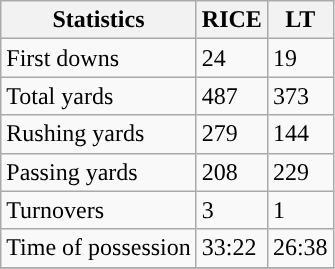<table class="wikitable">
<tr>
<th>Statistics</th>
<th>RICE</th>
<th>LT</th>
</tr>
<tr>
<td>First downs</td>
<td>24</td>
<td>19</td>
</tr>
<tr>
<td>Total yards</td>
<td>487</td>
<td>373</td>
</tr>
<tr>
<td>Rushing yards</td>
<td>279</td>
<td>144</td>
</tr>
<tr>
<td>Passing yards</td>
<td>208</td>
<td>229</td>
</tr>
<tr>
<td>Turnovers</td>
<td>3</td>
<td>1</td>
</tr>
<tr>
<td>Time of possession</td>
<td>33:22</td>
<td>26:38</td>
</tr>
<tr>
</tr>
</table>
